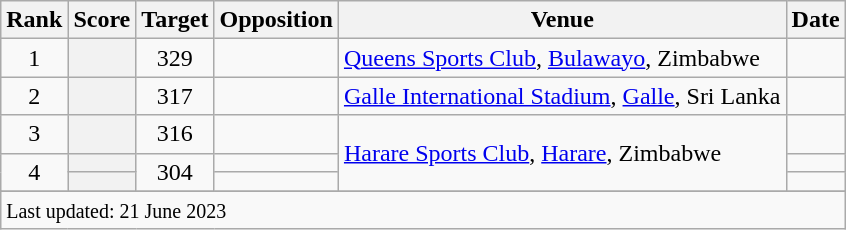<table class="wikitable plainrowheaders sortable">
<tr>
<th scope=col>Rank</th>
<th scope=col>Score</th>
<th scope=col>Target</th>
<th scope=col>Opposition</th>
<th scope=col>Venue</th>
<th scope=col>Date</th>
</tr>
<tr>
<td style="text-align:center">1</td>
<th scope=row style=text-align:center;></th>
<td style="text-align:center">329</td>
<td></td>
<td><a href='#'>Queens Sports Club</a>, <a href='#'>Bulawayo</a>, Zimbabwe</td>
<td></td>
</tr>
<tr>
<td style="text-align:center">2</td>
<th scope=row style=text-align:center;></th>
<td style="text-align:center">317</td>
<td></td>
<td><a href='#'>Galle International Stadium</a>, <a href='#'>Galle</a>, Sri Lanka</td>
<td></td>
</tr>
<tr>
<td style="text-align:center">3</td>
<th scope="row" style="text-align:center;"></th>
<td style="text-align:center">316</td>
<td></td>
<td rowspan="3"><a href='#'>Harare Sports Club</a>, <a href='#'>Harare</a>, Zimbabwe</td>
<td></td>
</tr>
<tr>
<td rowspan="2" style="text-align:center">4</td>
<th scope="row" style="text-align:center;"></th>
<td rowspan="2" style="text-align:center">304</td>
<td></td>
<td></td>
</tr>
<tr>
<th scope=row style=text-align:center;></th>
<td></td>
<td></td>
</tr>
<tr>
</tr>
<tr class=sortbottom>
<td colspan=6><small>Last updated: 21 June 2023</small></td>
</tr>
</table>
